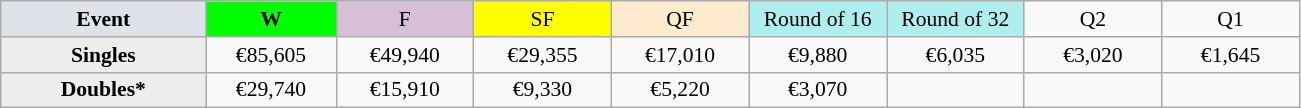<table class=wikitable style=font-size:90%;text-align:center>
<tr>
<td style="width:130px; background:#dfe2e9;"><strong>Event</strong></td>
<td style="width:80px; background:lime;"><strong>W</strong></td>
<td style="width:85px; background:thistle;">F</td>
<td style="width:85px; background:#ff0;">SF</td>
<td style="width:85px; background:#ffebcd;">QF</td>
<td style="width:85px; background:#afeeee;">Round of 16</td>
<td style="width:85px; background:#afeeee;">Round of 32</td>
<td width=85>Q2</td>
<td width=85>Q1</td>
</tr>
<tr>
<td style="background:#ededed;"><strong>Singles</strong></td>
<td>€85,605</td>
<td>€49,940</td>
<td>€29,355</td>
<td>€17,010</td>
<td>€9,880</td>
<td>€6,035</td>
<td>€3,020</td>
<td>€1,645</td>
</tr>
<tr>
<td style="background:#ededed;"><strong>Doubles*</strong></td>
<td>€29,740</td>
<td>€15,910</td>
<td>€9,330</td>
<td>€5,220</td>
<td>€3,070</td>
<td></td>
<td></td>
<td></td>
</tr>
</table>
